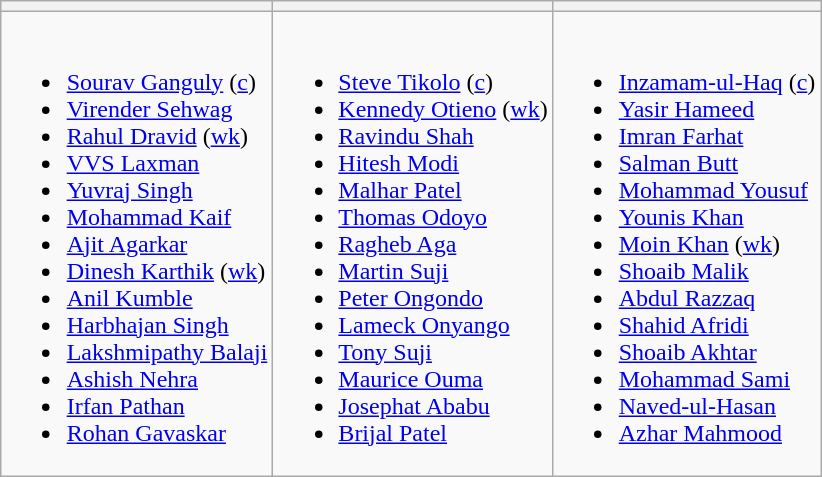<table class="wikitable" style="text-align:left; margin:auto">
<tr>
<th></th>
<th></th>
<th></th>
</tr>
<tr style="vertical-align:top">
<td><br><ul><li><a href='#'>Sourav Ganguly</a> (<a href='#'>c</a>)</li><li><a href='#'>Virender Sehwag</a></li><li><a href='#'>Rahul Dravid</a> (<a href='#'>wk</a>)</li><li><a href='#'>VVS Laxman</a></li><li><a href='#'>Yuvraj Singh</a></li><li><a href='#'>Mohammad Kaif</a></li><li><a href='#'>Ajit Agarkar</a></li><li><a href='#'>Dinesh Karthik</a> (<a href='#'>wk</a>)</li><li><a href='#'>Anil Kumble</a></li><li><a href='#'>Harbhajan Singh</a></li><li><a href='#'>Lakshmipathy Balaji</a></li><li><a href='#'>Ashish Nehra</a></li><li><a href='#'>Irfan Pathan</a></li><li><a href='#'>Rohan Gavaskar</a></li></ul></td>
<td><br><ul><li><a href='#'>Steve Tikolo</a> (<a href='#'>c</a>)</li><li><a href='#'>Kennedy Otieno</a> (<a href='#'>wk</a>)</li><li><a href='#'>Ravindu Shah</a></li><li><a href='#'>Hitesh Modi</a></li><li><a href='#'>Malhar Patel</a></li><li><a href='#'>Thomas Odoyo</a></li><li><a href='#'>Ragheb Aga</a></li><li><a href='#'>Martin Suji</a></li><li><a href='#'>Peter Ongondo</a></li><li><a href='#'>Lameck Onyango</a></li><li><a href='#'>Tony Suji</a></li><li><a href='#'>Maurice Ouma</a></li><li><a href='#'>Josephat Ababu</a></li><li><a href='#'>Brijal Patel</a></li></ul></td>
<td><br><ul><li><a href='#'>Inzamam-ul-Haq</a> (<a href='#'>c</a>)</li><li><a href='#'>Yasir Hameed</a></li><li><a href='#'>Imran Farhat</a></li><li><a href='#'>Salman Butt</a></li><li><a href='#'>Mohammad Yousuf</a></li><li><a href='#'>Younis Khan</a></li><li><a href='#'>Moin Khan</a> (<a href='#'>wk</a>)</li><li><a href='#'>Shoaib Malik</a></li><li><a href='#'>Abdul Razzaq</a></li><li><a href='#'>Shahid Afridi</a></li><li><a href='#'>Shoaib Akhtar</a></li><li><a href='#'>Mohammad Sami</a></li><li><a href='#'>Naved-ul-Hasan</a></li><li><a href='#'>Azhar Mahmood</a></li></ul></td>
</tr>
</table>
